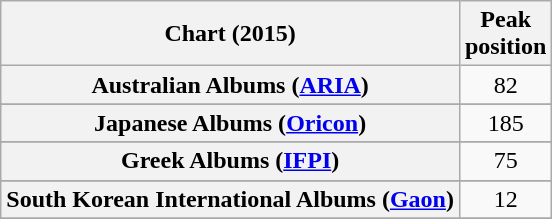<table class="wikitable sortable plainrowheaders" style="text-align:center">
<tr>
<th scope="col">Chart (2015)</th>
<th scope="col">Peak<br>position</th>
</tr>
<tr>
<th scope="row">Australian Albums (<a href='#'>ARIA</a>)</th>
<td>82</td>
</tr>
<tr>
</tr>
<tr>
</tr>
<tr>
</tr>
<tr>
</tr>
<tr>
<th scope="row">Japanese Albums (<a href='#'>Oricon</a>)</th>
<td>185</td>
</tr>
<tr>
</tr>
<tr>
<th scope="row">Greek Albums (<a href='#'>IFPI</a>)</th>
<td>75</td>
</tr>
<tr>
</tr>
<tr>
</tr>
<tr>
<th scope="row">South Korean International Albums (<a href='#'>Gaon</a>)</th>
<td>12</td>
</tr>
<tr>
</tr>
<tr>
</tr>
<tr>
</tr>
<tr>
</tr>
</table>
